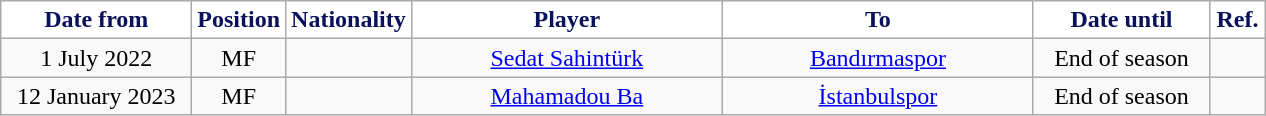<table class="wikitable" style="text-align:center">
<tr>
<th style="background:#FFFFFF; color:#081159; width:120px;">Date from</th>
<th style="background:#FFFFFF; color:#081159; width:50px;">Position</th>
<th style="background:#FFFFFF; color:#081159; width:50px;">Nationality</th>
<th style="background:#FFFFFF; color:#081159; width:200px;">Player</th>
<th style="background:#FFFFFF; color:#081159; width:200px;">To</th>
<th style="background:#FFFFFF; color:#081159; width:110px;">Date until</th>
<th style="background:#FFFFFF; color:#081159; width:30px;">Ref.</th>
</tr>
<tr>
<td>1 July 2022</td>
<td>MF</td>
<td></td>
<td><a href='#'>Sedat Sahintürk</a></td>
<td> <a href='#'>Bandırmaspor</a></td>
<td>End of season</td>
<td></td>
</tr>
<tr>
<td>12 January 2023</td>
<td>MF</td>
<td></td>
<td><a href='#'>Mahamadou Ba</a></td>
<td> <a href='#'>İstanbulspor</a></td>
<td>End of season</td>
<td></td>
</tr>
</table>
